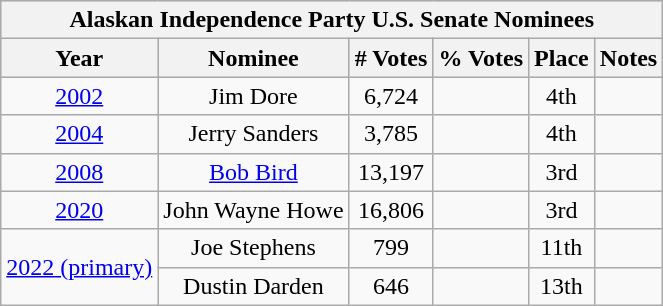<table class=wikitable style="text-align:center;">
<tr style="background:lightgrey;">
<th colspan="8">Alaskan Independence Party U.S. Senate Nominees</th>
</tr>
<tr style="background:lightgrey;">
<th>Year</th>
<th>Nominee</th>
<th># Votes</th>
<th>% Votes</th>
<th>Place</th>
<th>Notes</th>
</tr>
<tr>
<td><a href='#'>2002</a></td>
<td>Jim Dore</td>
<td>6,724</td>
<td></td>
<td>4th</td>
<td></td>
</tr>
<tr>
<td><a href='#'>2004</a></td>
<td>Jerry Sanders</td>
<td>3,785</td>
<td></td>
<td>4th</td>
<td></td>
</tr>
<tr>
<td><a href='#'>2008</a></td>
<td><a href='#'>Bob Bird</a></td>
<td>13,197</td>
<td></td>
<td>3rd</td>
<td></td>
</tr>
<tr>
<td><a href='#'>2020</a></td>
<td>John Wayne Howe</td>
<td>16,806</td>
<td></td>
<td>3rd</td>
<td></td>
</tr>
<tr>
<td rowspan=2><a href='#'>2022 (primary)</a></td>
<td>Joe Stephens</td>
<td>799</td>
<td></td>
<td>11th</td>
<td></td>
</tr>
<tr>
<td>Dustin Darden</td>
<td>646</td>
<td></td>
<td>13th</td>
<td></td>
</tr>
</table>
